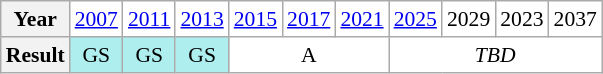<table class="wikitable" style="text-align:center; font-size:90%; background:white">
<tr>
<th>Year</th>
<td><a href='#'>2007</a></td>
<td><a href='#'>2011</a></td>
<td><a href='#'>2013</a></td>
<td><a href='#'>2015</a></td>
<td><a href='#'>2017</a></td>
<td><a href='#'>2021</a></td>
<td><a href='#'>2025</a></td>
<td>2029</td>
<td>2023</td>
<td>2037</td>
</tr>
<tr>
<th>Result</th>
<td bgcolor="afeeee">GS</td>
<td bgcolor="afeeee">GS</td>
<td bgcolor="afeeee">GS</td>
<td colspan="3">A</td>
<td colspan="4"><em>TBD</em></td>
</tr>
</table>
